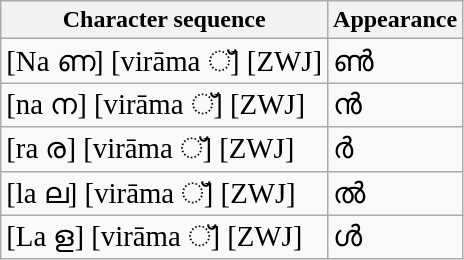<table class="wikitable">
<tr>
<th>Character sequence</th>
<th>Appearance</th>
</tr>
<tr>
<td><big>[Na ണ] [virāma ്] [ZWJ]</big></td>
<td><big>ണ്‍</big></td>
</tr>
<tr>
<td><big>[na ന] [virāma ്] [ZWJ]</big></td>
<td><big>ന്‍</big></td>
</tr>
<tr>
<td><big>[ra ര] [virāma ്] [ZWJ] </big></td>
<td><big>ര്‍</big></td>
</tr>
<tr>
<td><big>[la ല] [virāma ്] [ZWJ] </big></td>
<td><big>ല്‍</big></td>
</tr>
<tr>
<td><big>[La ള] [virāma ്] [ZWJ] </big></td>
<td><big>ള്‍</big></td>
</tr>
</table>
